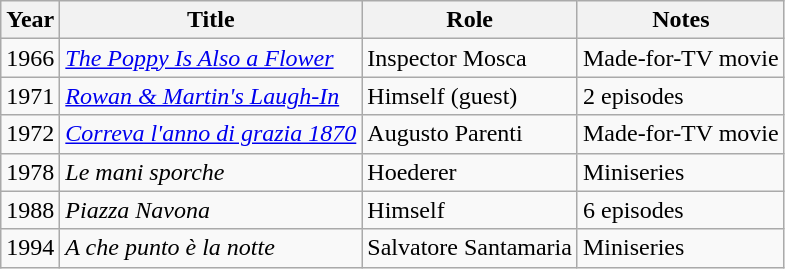<table class="wikitable sortable plainrowheaders">
<tr>
<th scope="col">Year</th>
<th scope="col">Title</th>
<th scope="col">Role</th>
<th scope="col" class="unsortable">Notes</th>
</tr>
<tr>
<td>1966</td>
<td><em><a href='#'>The Poppy Is Also a Flower</a></em></td>
<td>Inspector Mosca</td>
<td>Made-for-TV movie</td>
</tr>
<tr>
<td>1971</td>
<td><em><a href='#'>Rowan & Martin's Laugh-In</a></em></td>
<td>Himself (guest)</td>
<td>2 episodes</td>
</tr>
<tr>
<td>1972</td>
<td><em><a href='#'>Correva l'anno di grazia 1870</a></em></td>
<td>Augusto Parenti</td>
<td>Made-for-TV movie</td>
</tr>
<tr>
<td>1978</td>
<td><em>Le mani sporche</em></td>
<td>Hoederer</td>
<td>Miniseries</td>
</tr>
<tr>
<td>1988</td>
<td><em>Piazza Navona</em></td>
<td>Himself</td>
<td>6 episodes</td>
</tr>
<tr>
<td>1994</td>
<td><em>A che punto è la notte</em></td>
<td>Salvatore Santamaria</td>
<td>Miniseries</td>
</tr>
</table>
